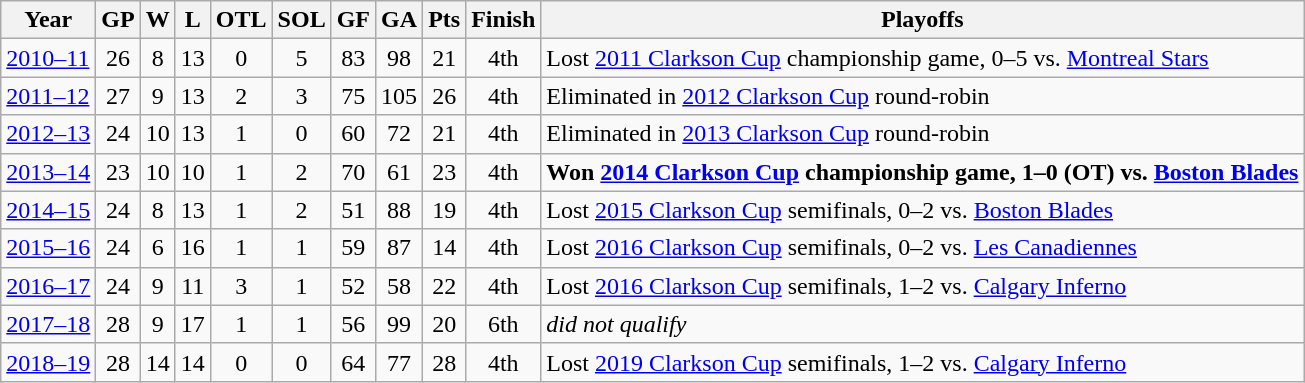<table class="wikitable sortable" style="text-align:center">
<tr>
<th>Year</th>
<th title="Games played">GP</th>
<th title="Wins">W</th>
<th title="Losses">L</th>
<th title="Overtime Losses">OTL</th>
<th title="Shootout Losses">SOL</th>
<th title="Goals for">GF</th>
<th title="Goals against">GA</th>
<th title="Points">Pts</th>
<th class="unsortable">Finish</th>
<th class="unsortable">Playoffs</th>
</tr>
<tr>
<td align=left><a href='#'>2010–11</a></td>
<td>26</td>
<td>8</td>
<td>13</td>
<td>0</td>
<td>5</td>
<td>83</td>
<td>98</td>
<td>21</td>
<td>4th</td>
<td align=left>Lost <a href='#'>2011 Clarkson Cup</a> championship game, 0–5 vs. <a href='#'>Montreal Stars</a></td>
</tr>
<tr>
<td align=left><a href='#'>2011–12</a></td>
<td>27</td>
<td>9</td>
<td>13</td>
<td>2</td>
<td>3</td>
<td>75</td>
<td>105</td>
<td>26</td>
<td>4th</td>
<td align=left>Eliminated in <a href='#'>2012 Clarkson Cup</a> round-robin</td>
</tr>
<tr>
<td align=left><a href='#'>2012–13</a></td>
<td>24</td>
<td>10</td>
<td>13</td>
<td>1</td>
<td>0</td>
<td>60</td>
<td>72</td>
<td>21</td>
<td>4th</td>
<td align=left>Eliminated in <a href='#'>2013 Clarkson Cup</a> round-robin</td>
</tr>
<tr>
<td align=left><a href='#'>2013–14</a></td>
<td>23</td>
<td>10</td>
<td>10</td>
<td>1</td>
<td>2</td>
<td>70</td>
<td>61</td>
<td>23</td>
<td>4th</td>
<td align=left><strong>Won <a href='#'>2014 Clarkson Cup</a> championship game, 1–0 (OT) vs. <a href='#'>Boston Blades</a></strong></td>
</tr>
<tr>
<td align=left><a href='#'>2014–15</a></td>
<td>24</td>
<td>8</td>
<td>13</td>
<td>1</td>
<td>2</td>
<td>51</td>
<td>88</td>
<td>19</td>
<td>4th</td>
<td align=left>Lost <a href='#'>2015 Clarkson Cup</a> semifinals, 0–2 vs. <a href='#'>Boston Blades</a></td>
</tr>
<tr>
<td align=left><a href='#'>2015–16</a></td>
<td>24</td>
<td>6</td>
<td>16</td>
<td>1</td>
<td>1</td>
<td>59</td>
<td>87</td>
<td>14</td>
<td>4th</td>
<td align=left>Lost <a href='#'>2016 Clarkson Cup</a> semifinals, 0–2 vs. <a href='#'>Les Canadiennes</a></td>
</tr>
<tr>
<td align=left><a href='#'>2016–17</a></td>
<td>24</td>
<td>9</td>
<td>11</td>
<td>3</td>
<td>1</td>
<td>52</td>
<td>58</td>
<td>22</td>
<td>4th</td>
<td align=left>Lost <a href='#'>2016 Clarkson Cup</a> semifinals, 1–2 vs. <a href='#'>Calgary Inferno</a></td>
</tr>
<tr>
<td align=left><a href='#'>2017–18</a></td>
<td>28</td>
<td>9</td>
<td>17</td>
<td>1</td>
<td>1</td>
<td>56</td>
<td>99</td>
<td>20</td>
<td>6th</td>
<td align=left><em>did not qualify</em></td>
</tr>
<tr>
<td align=left><a href='#'>2018–19</a></td>
<td>28</td>
<td>14</td>
<td>14</td>
<td>0</td>
<td>0</td>
<td>64</td>
<td>77</td>
<td>28</td>
<td>4th</td>
<td align=left>Lost <a href='#'>2019 Clarkson Cup</a> semifinals, 1–2 vs. <a href='#'>Calgary Inferno</a></td>
</tr>
</table>
